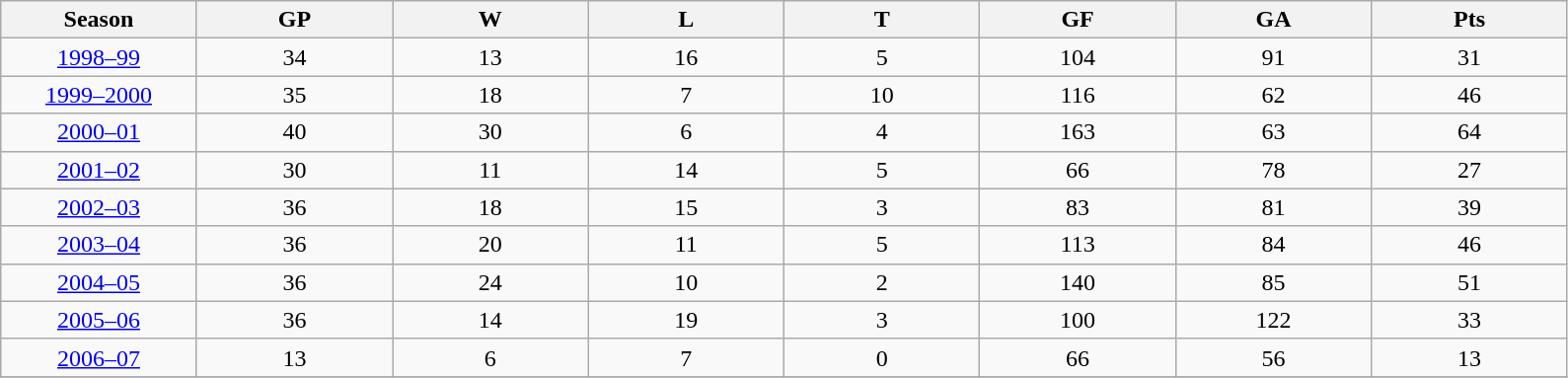<table class="wikitable sortable" style="text-align:center">
<tr>
<th width="7.5%">Season</th>
<th width="7.5%" title="Games played" class="unsortable">GP</th>
<th width="7.5%" title="Wins">W</th>
<th width="7.5%" title="Losses">L</th>
<th width="7.5%" title="Ties">T</th>
<th width="7.5%" title="Goals for">GF</th>
<th width="7.5%" title="Goals against">GA</th>
<th width="7.5%" title="Points">Pts</th>
</tr>
<tr>
<td><a href='#'>1998–99</a></td>
<td>34</td>
<td>13</td>
<td>16</td>
<td>5</td>
<td>104</td>
<td>91</td>
<td>31</td>
</tr>
<tr>
<td><a href='#'>1999–2000</a></td>
<td>35</td>
<td>18</td>
<td>7</td>
<td>10</td>
<td>116</td>
<td>62</td>
<td>46</td>
</tr>
<tr>
<td><a href='#'>2000–01</a></td>
<td>40</td>
<td>30</td>
<td>6</td>
<td>4</td>
<td>163</td>
<td>63</td>
<td>64</td>
</tr>
<tr>
<td><a href='#'>2001–02</a></td>
<td>30</td>
<td>11</td>
<td>14</td>
<td>5</td>
<td>66</td>
<td>78</td>
<td>27</td>
</tr>
<tr>
<td><a href='#'>2002–03</a></td>
<td>36</td>
<td>18</td>
<td>15</td>
<td>3</td>
<td>83</td>
<td>81</td>
<td>39</td>
</tr>
<tr>
<td><a href='#'>2003–04</a></td>
<td>36</td>
<td>20</td>
<td>11</td>
<td>5</td>
<td>113</td>
<td>84</td>
<td>46</td>
</tr>
<tr>
<td><a href='#'>2004–05</a></td>
<td>36</td>
<td>24</td>
<td>10</td>
<td>2</td>
<td>140</td>
<td>85</td>
<td>51</td>
</tr>
<tr>
<td><a href='#'>2005–06</a></td>
<td>36</td>
<td>14</td>
<td>19</td>
<td>3</td>
<td>100</td>
<td>122</td>
<td>33</td>
</tr>
<tr>
<td><a href='#'>2006–07</a></td>
<td>13</td>
<td>6</td>
<td>7</td>
<td>0</td>
<td>66</td>
<td>56</td>
<td>13</td>
</tr>
<tr>
</tr>
</table>
